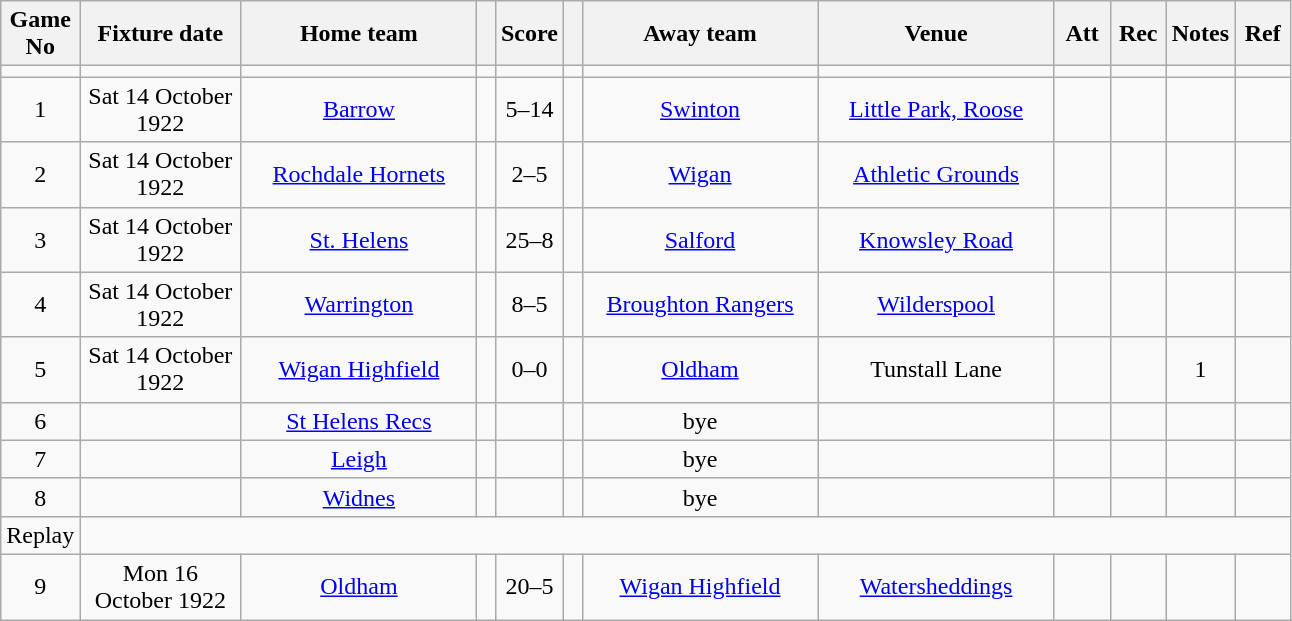<table class="wikitable" style="text-align:center;">
<tr>
<th width=20 abbr="No">Game No</th>
<th width=100 abbr="Date">Fixture date</th>
<th width=150 abbr="Home team">Home team</th>
<th width=5 abbr="space"></th>
<th width=20 abbr="Score">Score</th>
<th width=5 abbr="space"></th>
<th width=150 abbr="Away team">Away team</th>
<th width=150 abbr="Venue">Venue</th>
<th width=30 abbr="Att">Att</th>
<th width=30 abbr="Rec">Rec</th>
<th width=20 abbr="Notes">Notes</th>
<th width=30 abbr="Ref">Ref</th>
</tr>
<tr>
<td></td>
<td></td>
<td></td>
<td></td>
<td></td>
<td></td>
<td></td>
<td></td>
<td></td>
<td></td>
<td></td>
</tr>
<tr>
<td>1</td>
<td>Sat 14 October 1922</td>
<td><a href='#'>Barrow</a></td>
<td></td>
<td>5–14</td>
<td></td>
<td><a href='#'>Swinton</a></td>
<td><a href='#'>Little Park, Roose</a></td>
<td></td>
<td></td>
<td></td>
<td></td>
</tr>
<tr>
<td>2</td>
<td>Sat 14 October 1922</td>
<td><a href='#'>Rochdale Hornets</a></td>
<td></td>
<td>2–5</td>
<td></td>
<td><a href='#'>Wigan</a></td>
<td><a href='#'>Athletic Grounds</a></td>
<td></td>
<td></td>
<td></td>
<td></td>
</tr>
<tr>
<td>3</td>
<td>Sat 14 October 1922</td>
<td><a href='#'>St. Helens</a></td>
<td></td>
<td>25–8</td>
<td></td>
<td><a href='#'>Salford</a></td>
<td><a href='#'>Knowsley Road</a></td>
<td></td>
<td></td>
<td></td>
<td></td>
</tr>
<tr>
<td>4</td>
<td>Sat 14 October 1922</td>
<td><a href='#'>Warrington</a></td>
<td></td>
<td>8–5</td>
<td></td>
<td><a href='#'>Broughton Rangers</a></td>
<td><a href='#'>Wilderspool</a></td>
<td></td>
<td></td>
<td></td>
<td></td>
</tr>
<tr>
<td>5</td>
<td>Sat 14 October 1922</td>
<td><a href='#'>Wigan Highfield</a></td>
<td></td>
<td>0–0</td>
<td></td>
<td><a href='#'>Oldham</a></td>
<td>Tunstall Lane</td>
<td></td>
<td></td>
<td>1</td>
<td></td>
</tr>
<tr>
<td>6</td>
<td></td>
<td><a href='#'>St Helens Recs</a></td>
<td></td>
<td></td>
<td></td>
<td>bye</td>
<td></td>
<td></td>
<td></td>
<td></td>
<td></td>
</tr>
<tr>
<td>7</td>
<td></td>
<td><a href='#'>Leigh</a></td>
<td></td>
<td></td>
<td></td>
<td>bye</td>
<td></td>
<td></td>
<td></td>
<td></td>
<td></td>
</tr>
<tr>
<td>8</td>
<td></td>
<td><a href='#'>Widnes</a></td>
<td></td>
<td></td>
<td></td>
<td>bye</td>
<td></td>
<td></td>
<td></td>
<td></td>
<td></td>
</tr>
<tr>
<td colspan-9>Replay</td>
</tr>
<tr>
<td>9</td>
<td>Mon 16 October 1922</td>
<td><a href='#'>Oldham</a></td>
<td></td>
<td>20–5</td>
<td></td>
<td><a href='#'>Wigan Highfield</a></td>
<td><a href='#'>Watersheddings</a></td>
<td></td>
<td></td>
<td></td>
<td></td>
</tr>
</table>
